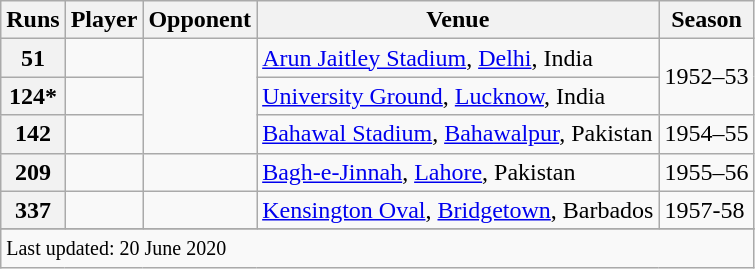<table class="wikitable plainrowheaders sortable">
<tr>
<th scope=col>Runs</th>
<th scope=col>Player</th>
<th scope=col>Opponent</th>
<th scope=col>Venue</th>
<th scope=col>Season</th>
</tr>
<tr>
<th>51</th>
<td></td>
<td rowspan=3></td>
<td><a href='#'>Arun Jaitley Stadium</a>, <a href='#'>Delhi</a>, India</td>
<td rowspan=2>1952–53</td>
</tr>
<tr>
<th>124*</th>
<td></td>
<td><a href='#'>University Ground</a>, <a href='#'>Lucknow</a>, India</td>
</tr>
<tr>
<th>142</th>
<td></td>
<td><a href='#'>Bahawal Stadium</a>, <a href='#'>Bahawalpur</a>, Pakistan</td>
<td>1954–55</td>
</tr>
<tr>
<th>209</th>
<td></td>
<td></td>
<td><a href='#'>Bagh-e-Jinnah</a>, <a href='#'>Lahore</a>, Pakistan</td>
<td>1955–56</td>
</tr>
<tr>
<th>337</th>
<td></td>
<td></td>
<td><a href='#'>Kensington Oval</a>, <a href='#'>Bridgetown</a>, Barbados</td>
<td>1957-58</td>
</tr>
<tr>
</tr>
<tr class=sortbottom>
<td colspan=5><small>Last updated: 20 June 2020</small></td>
</tr>
</table>
